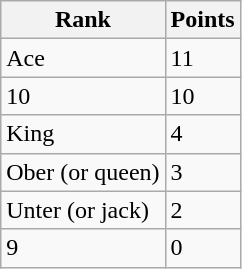<table class="wikitable">
<tr>
<th>Rank</th>
<th>Points</th>
</tr>
<tr>
<td>Ace</td>
<td>11</td>
</tr>
<tr>
<td>10</td>
<td>10</td>
</tr>
<tr>
<td>King</td>
<td>4</td>
</tr>
<tr>
<td>Ober (or queen)</td>
<td>3</td>
</tr>
<tr>
<td>Unter (or jack)</td>
<td>2</td>
</tr>
<tr>
<td>9</td>
<td>0</td>
</tr>
</table>
